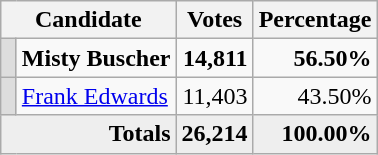<table class="wikitable">
<tr style="text-align:center;">
<th colspan=2>Candidate</th>
<th>Votes</th>
<th>Percentage</th>
</tr>
<tr>
<th style="background:#ddd; width:3px;"></th>
<td><strong>Misty Buscher</strong></td>
<td style="text-align:right;"><strong>14,811</strong></td>
<td style="text-align:right;"><strong>56.50%</strong></td>
</tr>
<tr>
<th style="background:#ddd; width:3px;"></th>
<td><a href='#'>Frank Edwards</a></td>
<td style="text-align:right;">11,403</td>
<td style="text-align:right;">43.50%</td>
</tr>
<tr style="background:#eee; text-align:right;">
<td colspan="2"><strong>Totals</strong></td>
<td><strong>26,214</strong></td>
<td><strong>100.00%</strong></td>
</tr>
</table>
